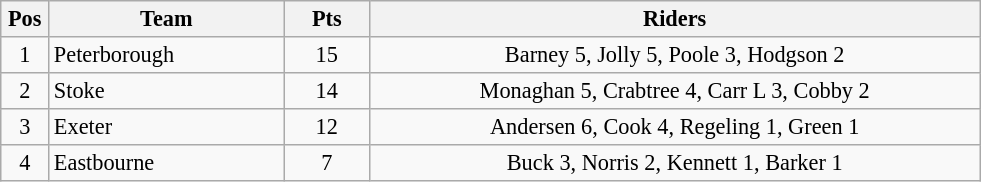<table class=wikitable style="font-size:93%;">
<tr>
<th width=25px>Pos</th>
<th width=150px>Team</th>
<th width=50px>Pts</th>
<th width=400px>Riders</th>
</tr>
<tr align=center>
<td>1</td>
<td align=left>Peterborough</td>
<td>15</td>
<td>Barney 5, Jolly 5, Poole 3, Hodgson 2</td>
</tr>
<tr align=center>
<td>2</td>
<td align=left>Stoke</td>
<td>14</td>
<td>Monaghan 5, Crabtree 4, Carr L 3, Cobby 2</td>
</tr>
<tr align=center>
<td>3</td>
<td align=left>Exeter</td>
<td>12</td>
<td>Andersen 6, Cook 4, Regeling 1, Green 1</td>
</tr>
<tr align=center>
<td>4</td>
<td align=left>Eastbourne</td>
<td>7</td>
<td>Buck 3, Norris 2, Kennett 1, Barker 1</td>
</tr>
</table>
